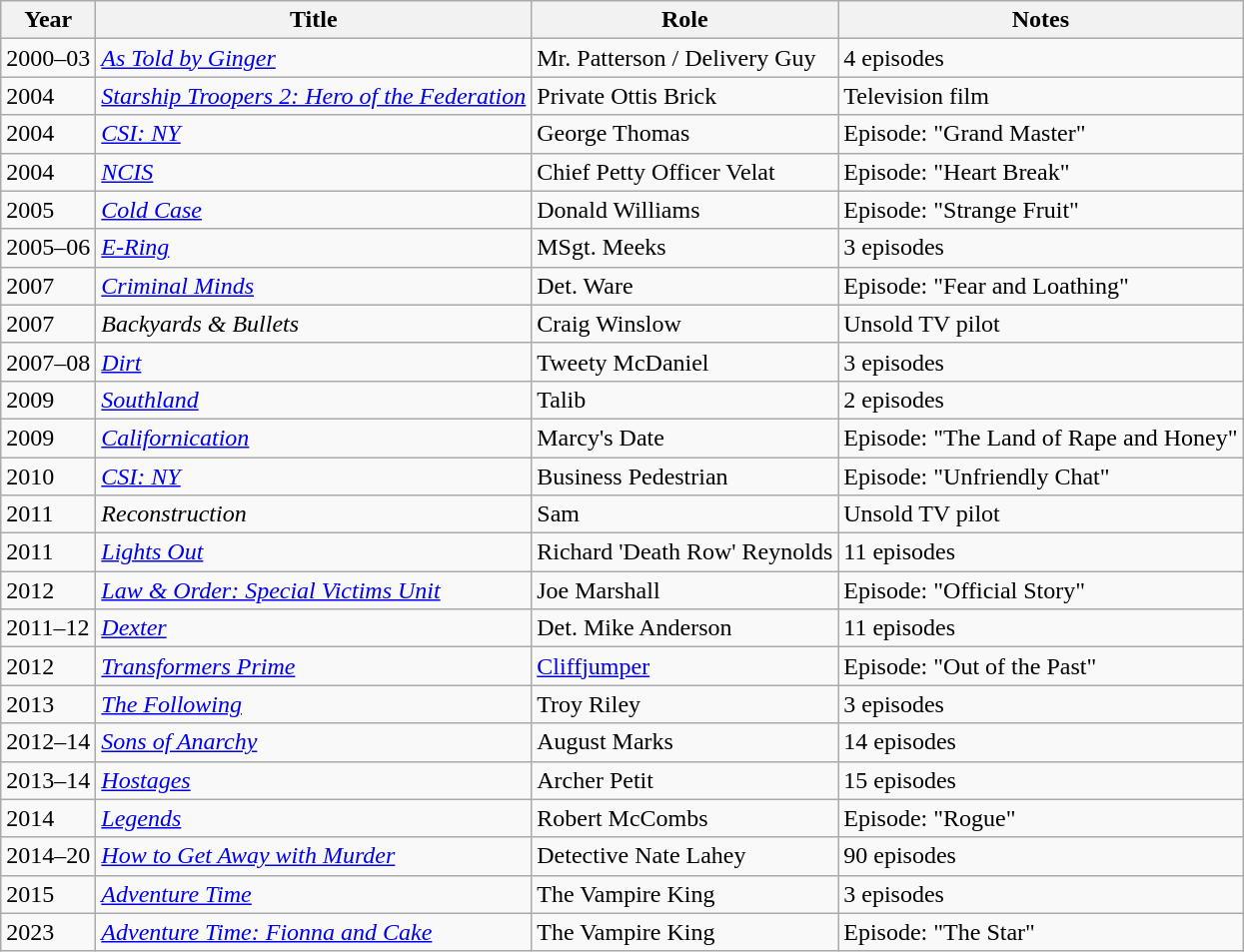<table class="wikitable sortable">
<tr>
<th>Year</th>
<th>Title</th>
<th>Role</th>
<th class="unsortable">Notes</th>
</tr>
<tr>
<td>2000–03</td>
<td><em><a href='#'>As Told by Ginger</a></em></td>
<td>Mr. Patterson / Delivery Guy</td>
<td>4 episodes</td>
</tr>
<tr>
<td>2004</td>
<td><em><a href='#'>Starship Troopers 2: Hero of the Federation</a></em></td>
<td>Private Ottis Brick</td>
<td>Television film</td>
</tr>
<tr>
<td>2004</td>
<td><em><a href='#'>CSI: NY</a></em></td>
<td>George Thomas</td>
<td>Episode: "Grand Master"</td>
</tr>
<tr>
<td>2004</td>
<td><em><a href='#'>NCIS</a></em></td>
<td>Chief Petty Officer Velat</td>
<td>Episode: "Heart Break"</td>
</tr>
<tr>
<td>2005</td>
<td><em><a href='#'>Cold Case</a></em></td>
<td>Donald Williams</td>
<td>Episode: "Strange Fruit"</td>
</tr>
<tr>
<td>2005–06</td>
<td><em><a href='#'>E-Ring</a></em></td>
<td>MSgt. Meeks</td>
<td>3 episodes</td>
</tr>
<tr>
<td>2007</td>
<td><em><a href='#'>Criminal Minds</a></em></td>
<td>Det. Ware</td>
<td>Episode: "Fear and Loathing"</td>
</tr>
<tr>
<td>2007</td>
<td><em>Backyards & Bullets</em></td>
<td>Craig Winslow</td>
<td>Unsold TV pilot</td>
</tr>
<tr>
<td>2007–08</td>
<td><em><a href='#'>Dirt</a></em></td>
<td>Tweety McDaniel</td>
<td>3 episodes</td>
</tr>
<tr>
<td>2009</td>
<td><em><a href='#'>Southland</a></em></td>
<td>Talib</td>
<td>2 episodes</td>
</tr>
<tr>
<td>2009</td>
<td><em><a href='#'>Californication</a></em></td>
<td>Marcy's Date</td>
<td>Episode: "The Land of Rape and Honey"</td>
</tr>
<tr>
<td>2010</td>
<td><em><a href='#'>CSI: NY</a></em></td>
<td>Business Pedestrian</td>
<td>Episode: "Unfriendly Chat"</td>
</tr>
<tr>
<td>2011</td>
<td><em>Reconstruction</em></td>
<td>Sam</td>
<td>Unsold TV pilot</td>
</tr>
<tr>
<td>2011</td>
<td><em><a href='#'>Lights Out</a></em></td>
<td>Richard 'Death Row' Reynolds</td>
<td>11 episodes</td>
</tr>
<tr>
<td>2012</td>
<td><em><a href='#'>Law & Order: Special Victims Unit</a></em></td>
<td>Joe Marshall</td>
<td>Episode: "Official Story"</td>
</tr>
<tr>
<td>2011–12</td>
<td><em><a href='#'>Dexter</a></em></td>
<td>Det. Mike Anderson</td>
<td>11 episodes</td>
</tr>
<tr>
<td>2012</td>
<td><em><a href='#'>Transformers Prime</a></em></td>
<td><a href='#'>Cliffjumper</a></td>
<td>Episode: "Out of the Past"</td>
</tr>
<tr>
<td>2013</td>
<td><em><a href='#'>The Following</a></em></td>
<td>Troy Riley</td>
<td>3 episodes</td>
</tr>
<tr>
<td>2012–14</td>
<td><em><a href='#'>Sons of Anarchy</a></em></td>
<td>August Marks</td>
<td>14 episodes</td>
</tr>
<tr>
<td>2013–14</td>
<td><em><a href='#'>Hostages</a></em></td>
<td>Archer Petit</td>
<td>15 episodes</td>
</tr>
<tr>
<td>2014</td>
<td><em><a href='#'>Legends</a></em></td>
<td>Robert McCombs</td>
<td>Episode: "Rogue"</td>
</tr>
<tr>
<td>2014–20</td>
<td><em><a href='#'>How to Get Away with Murder</a></em></td>
<td>Detective Nate Lahey</td>
<td>90 episodes</td>
</tr>
<tr>
<td>2015</td>
<td><em><a href='#'>Adventure Time</a></em></td>
<td>The Vampire King</td>
<td>3 episodes</td>
</tr>
<tr>
<td>2023</td>
<td><em><a href='#'>Adventure Time: Fionna and Cake</a></em></td>
<td>The Vampire King</td>
<td>Episode: "The Star"</td>
</tr>
</table>
